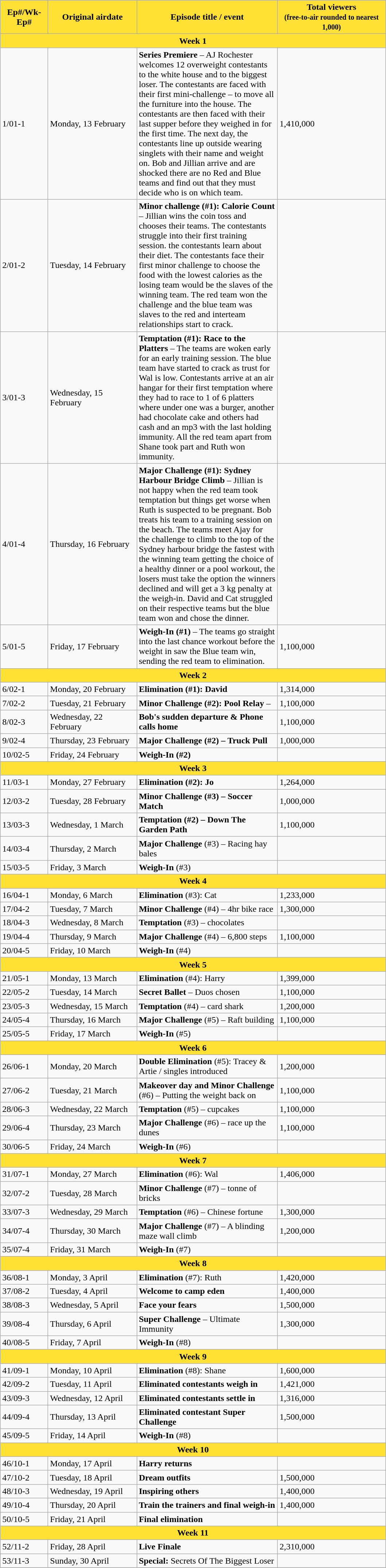<table class="wikitable">
<tr>
<th style="background-color:#FFE135; width:80px">Ep#/Wk-Ep#</th>
<th style="background-color:#FFE135; width:155px">Original airdate</th>
<th style="background-color:#FFE135; width:250px">Episode title / event</th>
<th style="background-color:#FFE135; width:190px">Total viewers<br><small>(free-to-air rounded to nearest 1,000)</small></th>
</tr>
<tr>
<th colspan=5 style="background-color:#FFE135">Week 1</th>
</tr>
<tr>
<td height="10">1/01-1</td>
<td>Monday, 13 February</td>
<td><strong>Series Premiere</strong> – AJ Rochester welcomes 12 overweight contestants to the white house and to the biggest loser. The contestants are faced with their first mini-challenge – to move all the furniture into the house. The contestants are then faced with their last supper before they weighed in for the first time. The next day, the contestants line up outside wearing singlets with their name and weight on. Bob and Jillian arrive and are shocked there are no Red and Blue teams and find out that they must decide who is on which team.</td>
<td>1,410,000</td>
</tr>
<tr>
<td height="10">2/01-2</td>
<td>Tuesday, 14 February</td>
<td><strong>Minor challenge (#1): Calorie Count</strong> – Jillian wins the coin toss and chooses their teams. The contestants struggle into their first training session. the contestants learn about their diet. The contestants face their first minor challenge to choose the food with the lowest calories as the losing team would be the slaves of the winning team. The red team won the challenge and the blue team was slaves to the red and interteam relationships start to crack.</td>
<td></td>
</tr>
<tr>
<td height="10">3/01-3</td>
<td>Wednesday, 15 February</td>
<td><strong>Temptation (#1): Race to the Platters</strong> – The teams are woken early for an early training session. The blue team have started to crack as trust for Wal is low. Contestants arrive at an air hangar for their first temptation where they had to race to 1 of 6 platters where under one was a burger, another had chocolate cake and others had cash and an mp3 with the last holding immunity. All the red team apart from Shane took part and Ruth won immunity.</td>
<td></td>
</tr>
<tr>
<td height="10">4/01-4</td>
<td>Thursday, 16 February</td>
<td><strong>Major Challenge (#1): Sydney Harbour Bridge Climb</strong> – Jillian is not happy when the red team took temptation but things get worse when Ruth is suspected to be pregnant. Bob treats his team to a training session on the beach. The teams meet Ajay for the challenge to climb to the top of the Sydney harbour bridge the fastest with the winning team getting the choice of a healthy dinner or a pool workout, the losers must take the option the winners declined and will get a 3 kg penalty at the weigh-in. David and Cat struggled on their respective teams but the blue team won and chose the dinner.</td>
<td></td>
</tr>
<tr>
<td height="10">5/01-5</td>
<td>Friday, 17 February</td>
<td><strong>Weigh-In (#1)</strong> – The teams go straight into the last chance workout before the weight in saw the Blue team win, sending the red team to elimination.</td>
<td>1,100,000</td>
</tr>
<tr>
<th colspan=5 style="background-color:#FFE135">Week 2</th>
</tr>
<tr>
<td height="10">6/02-1</td>
<td>Monday, 20 February</td>
<td><strong>Elimination (#1): David</strong></td>
<td>1,314,000</td>
</tr>
<tr>
<td height="10">7/02-2</td>
<td>Tuesday, 21 February</td>
<td><strong>Minor Challenge (#2): Pool Relay</strong> –</td>
<td>1,100,000</td>
</tr>
<tr>
<td height="10">8/02-3</td>
<td>Wednesday, 22 February</td>
<td><strong>Bob's sudden departure & Phone calls home</strong></td>
<td>1,100,000</td>
</tr>
<tr>
<td height="10">9/02-4</td>
<td>Thursday, 23 February</td>
<td><strong>Major Challenge (#2) – Truck Pull</strong></td>
<td>1,000,000</td>
</tr>
<tr>
<td height="10">10/02-5</td>
<td>Friday, 24 February</td>
<td><strong>Weigh-In (#2)</strong></td>
<td></td>
</tr>
<tr>
<th colspan=5 style="background-color:#FFE135">Week 3</th>
</tr>
<tr>
<td height="10">11/03-1</td>
<td>Monday, 27 February</td>
<td><strong>Elimination (#2): Jo</strong></td>
<td>1,264,000</td>
</tr>
<tr>
<td height="10">12/03-2</td>
<td>Tuesday, 28 February</td>
<td><strong>Minor Challenge (#3) – Soccer Match</strong></td>
<td>1,000,000</td>
</tr>
<tr>
<td height="10">13/03-3</td>
<td>Wednesday, 1 March</td>
<td><strong>Temptation (#2) – Down The Garden Path</strong></td>
<td>1,100,000</td>
</tr>
<tr>
<td height="10">14/03-4</td>
<td>Thursday, 2 March</td>
<td><strong>Major Challenge</strong> (#3) – Racing hay bales</td>
<td></td>
</tr>
<tr>
<td height="10">15/03-5</td>
<td>Friday, 3 March</td>
<td><strong>Weigh-In</strong> (#3)</td>
<td></td>
</tr>
<tr>
<th colspan=5 style="background-color:#FFE135">Week 4</th>
</tr>
<tr>
<td height="10">16/04-1</td>
<td>Monday, 6 March</td>
<td><strong>Elimination</strong> (#3): Cat</td>
<td>1,233,000</td>
</tr>
<tr>
<td height="10">17/04-2</td>
<td>Tuesday, 7 March</td>
<td><strong>Minor Challenge</strong> (#4) – 4hr bike race</td>
<td>1,300,000</td>
</tr>
<tr>
<td height="10">18/04-3</td>
<td>Wednesday, 8 March</td>
<td><strong>Temptation</strong> (#3) – chocolates</td>
<td></td>
</tr>
<tr>
<td height="10">19/04-4</td>
<td>Thursday, 9 March</td>
<td><strong>Major Challenge</strong> (#4) – 6,800 steps</td>
<td>1,100,000</td>
</tr>
<tr>
<td height="10">20/04-5</td>
<td>Friday, 10 March</td>
<td><strong>Weigh-In</strong> (#4)</td>
<td></td>
</tr>
<tr>
<th colspan=5 style="background-color:#FFE135">Week 5</th>
</tr>
<tr>
<td height="10">21/05-1</td>
<td>Monday, 13 March</td>
<td><strong>Elimination</strong> (#4): Harry</td>
<td>1,399,000</td>
</tr>
<tr>
<td height="10">22/05-2</td>
<td>Tuesday, 14 March</td>
<td><strong>Secret Ballet</strong> – Duos chosen</td>
<td>1,100,000</td>
</tr>
<tr>
<td height="10">23/05-3</td>
<td>Wednesday, 15 March</td>
<td><strong>Temptation</strong> (#4) – card shark</td>
<td>1,200,000</td>
</tr>
<tr>
<td height="10">24/05-4</td>
<td>Thursday, 16 March</td>
<td><strong>Major Challenge</strong> (#5) – Raft building</td>
<td>1,100,000</td>
</tr>
<tr>
<td height="10">25/05-5</td>
<td>Friday, 17 March</td>
<td><strong>Weigh-In</strong> (#5)</td>
<td></td>
</tr>
<tr>
<th colspan=5 style="background-color:#FFE135">Week 6</th>
</tr>
<tr>
<td height="10">26/06-1</td>
<td>Monday, 20 March</td>
<td><strong>Double Elimination</strong> (#5): Tracey & Artie / singles introduced</td>
<td>1,200,000</td>
</tr>
<tr>
<td height="10">27/06-2</td>
<td>Tuesday, 21 March</td>
<td><strong>Makeover day and Minor Challenge</strong> (#6) – Putting the weight back on</td>
<td>1,100,000</td>
</tr>
<tr>
<td height="10">28/06-3</td>
<td>Wednesday, 22 March</td>
<td><strong>Temptation</strong> (#5) – cupcakes</td>
<td>1,100,000</td>
</tr>
<tr>
<td height="10">29/06-4</td>
<td>Thursday, 23 March</td>
<td><strong>Major Challenge</strong> (#6) – race up the dunes</td>
<td>1,100,000</td>
</tr>
<tr>
<td height="10">30/06-5</td>
<td>Friday, 24 March</td>
<td><strong>Weigh-In</strong> (#6)</td>
<td></td>
</tr>
<tr>
<th colspan=5 style="background-color:#FFE135">Week 7</th>
</tr>
<tr>
<td height="10">31/07-1</td>
<td>Monday, 27 March</td>
<td><strong>Elimination</strong> (#6): Wal</td>
<td>1,406,000</td>
</tr>
<tr>
<td height="10">32/07-2</td>
<td>Tuesday, 28 March</td>
<td><strong>Minor Challenge</strong> (#7) – tonne of bricks</td>
<td></td>
</tr>
<tr>
<td height="10">33/07-3</td>
<td>Wednesday, 29 March</td>
<td><strong>Temptation</strong> (#6) – Chinese fortune</td>
<td>1,300,000</td>
</tr>
<tr>
<td height="10">34/07-4</td>
<td>Thursday, 30 March</td>
<td><strong>Major Challenge</strong> (#7) – A blinding maze wall climb</td>
<td>1,200,000</td>
</tr>
<tr>
<td height="10">35/07-4</td>
<td>Friday, 31 March</td>
<td><strong>Weigh-In</strong> (#7)</td>
<td></td>
</tr>
<tr>
<th colspan=5 style="background-color:#FFE135">Week 8</th>
</tr>
<tr>
<td height="10">36/08-1</td>
<td>Monday, 3 April</td>
<td><strong>Elimination</strong> (#7): Ruth</td>
<td>1,420,000</td>
</tr>
<tr>
<td height="10">37/08-2</td>
<td>Tuesday, 4 April</td>
<td><strong>Welcome to camp eden</strong></td>
<td>1,400,000</td>
</tr>
<tr>
<td height="10">38/08-3</td>
<td>Wednesday, 5 April</td>
<td><strong>Face your fears</strong></td>
<td>1,500,000</td>
</tr>
<tr>
<td height="10">39/08-4</td>
<td>Thursday, 6 April</td>
<td><strong>Super Challenge</strong> – Ultimate Immunity</td>
<td>1,300,000</td>
</tr>
<tr>
<td height="10">40/08-5</td>
<td>Friday, 7 April</td>
<td><strong>Weigh-In</strong> (#8)</td>
<td></td>
</tr>
<tr>
<th colspan=5 style="background-color:#FFE135">Week 9</th>
</tr>
<tr>
<td height="10">41/09-1</td>
<td>Monday, 10 April</td>
<td><strong>Elimination</strong> (#8): Shane</td>
<td>1,600,000</td>
</tr>
<tr>
<td height="10">42/09-2</td>
<td>Tuesday, 11 April</td>
<td><strong>Eliminated contestants weigh in</strong></td>
<td>1,421,000</td>
</tr>
<tr>
<td height="10">43/09-3</td>
<td>Wednesday, 12 April</td>
<td><strong>Eliminated contestants settle in</strong></td>
<td>1,316,000</td>
</tr>
<tr>
<td height="10">44/09-4</td>
<td>Thursday, 13 April</td>
<td><strong>Eliminated contestant Super Challenge</strong></td>
<td>1,500,000</td>
</tr>
<tr>
<td height="10">45/09-5</td>
<td>Friday, 14 April</td>
<td><strong>Weigh-In</strong> (#8)</td>
<td></td>
</tr>
<tr>
<th colspan=5 style="background-color:#FFE135">Week 10</th>
</tr>
<tr>
<td height="10">46/10-1</td>
<td>Monday, 17 April</td>
<td><strong>Harry returns</strong></td>
<td></td>
</tr>
<tr>
<td height="10">47/10-2</td>
<td>Tuesday, 18 April</td>
<td><strong>Dream outfits</strong></td>
<td>1,500,000</td>
</tr>
<tr>
<td height="10">48/10-3</td>
<td>Wednesday, 19 April</td>
<td><strong>Inspiring others</strong></td>
<td>1,400,000</td>
</tr>
<tr>
<td height="10">49/10-4</td>
<td>Thursday, 20 April</td>
<td><strong>Train the trainers and final weigh-in</strong></td>
<td>1,400,000</td>
</tr>
<tr>
<td height="10">50/10-5</td>
<td>Friday, 21 April</td>
<td><strong>Final elimination</strong></td>
<td></td>
</tr>
<tr>
<th colspan=5 style="background-color:#FFE135">Week 11</th>
</tr>
<tr>
<td height="10">52/11-2</td>
<td>Friday, 28 April</td>
<td><strong>Live Finale</strong></td>
<td>2,310,000</td>
</tr>
<tr>
<td height="10">53/11-3</td>
<td>Sunday, 30 April</td>
<td><strong>Special:</strong> Secrets Of The Biggest Loser</td>
<td></td>
</tr>
<tr>
</tr>
</table>
